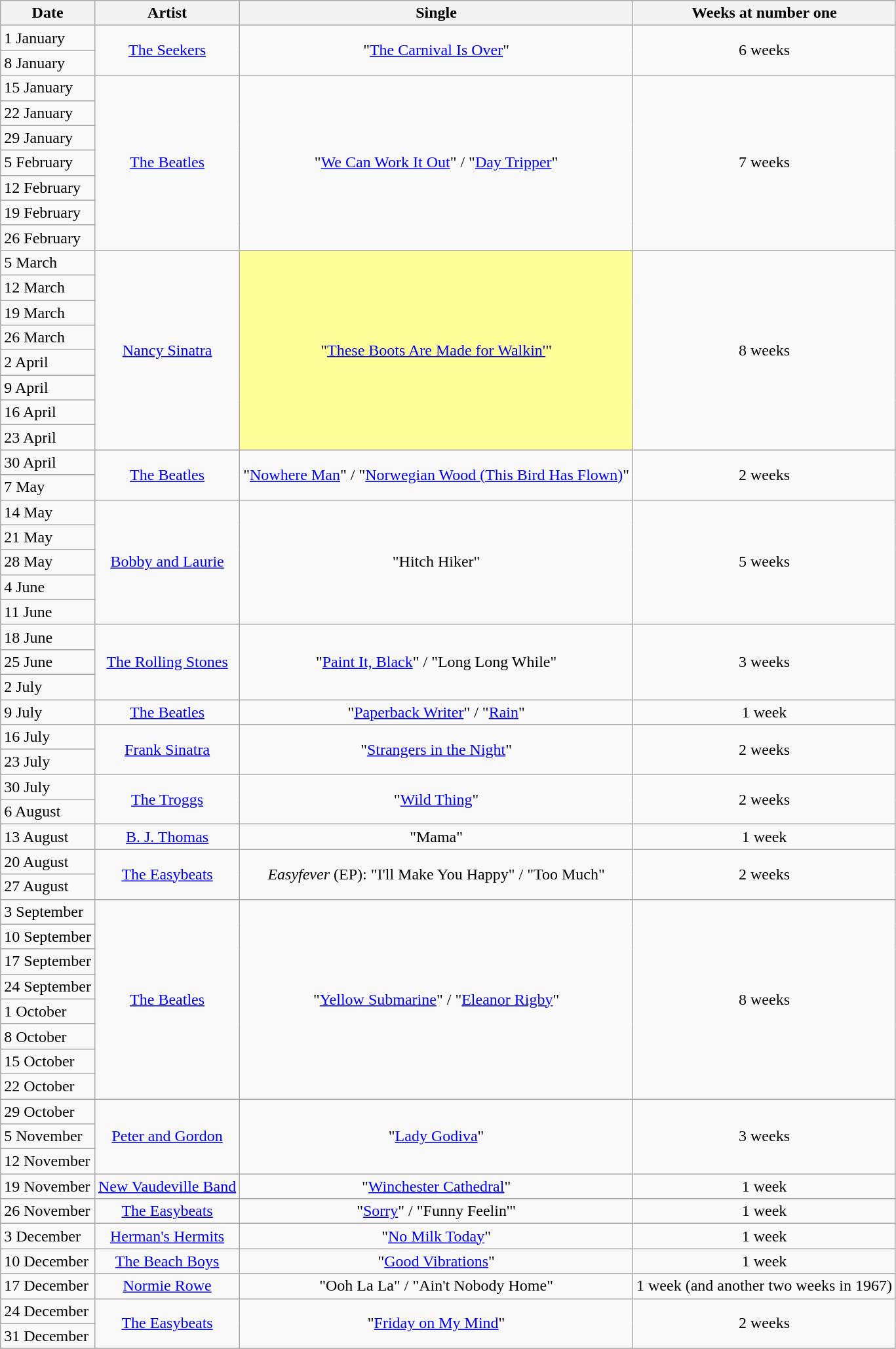<table class="wikitable">
<tr>
<th>Date</th>
<th>Artist</th>
<th>Single</th>
<th>Weeks at number one</th>
</tr>
<tr>
<td>1 January</td>
<td align="center" rowspan=2><a href='#'>The Seekers</a></td>
<td align="center" rowspan=2>"<a href='#'>The Carnival Is Over</a>"</td>
<td align="center" rowspan=2>6 weeks</td>
</tr>
<tr>
<td>8 January</td>
</tr>
<tr>
<td>15 January</td>
<td align="center" rowspan=7><a href='#'>The Beatles</a></td>
<td align="center" rowspan=7>"<a href='#'>We Can Work It Out</a>" / "<a href='#'>Day Tripper</a>"</td>
<td align="center" rowspan=7>7 weeks</td>
</tr>
<tr>
<td>22 January</td>
</tr>
<tr>
<td>29 January</td>
</tr>
<tr>
<td>5 February</td>
</tr>
<tr>
<td>12 February</td>
</tr>
<tr>
<td>19 February</td>
</tr>
<tr>
<td>26 February</td>
</tr>
<tr>
<td>5 March</td>
<td align="center" rowspan=8><a href='#'>Nancy Sinatra</a></td>
<td bgcolor=#FFFF99 align="center" rowspan=8>"<a href='#'>These Boots Are Made for Walkin'</a>"</td>
<td align="center" rowspan=8>8 weeks</td>
</tr>
<tr>
<td>12 March</td>
</tr>
<tr>
<td>19 March</td>
</tr>
<tr>
<td>26 March</td>
</tr>
<tr>
<td>2 April</td>
</tr>
<tr>
<td>9 April</td>
</tr>
<tr>
<td>16 April</td>
</tr>
<tr>
<td>23 April</td>
</tr>
<tr>
<td>30 April</td>
<td align="center" rowspan=2><a href='#'>The Beatles</a></td>
<td align="center" rowspan=2>"<a href='#'>Nowhere Man</a>" / "<a href='#'>Norwegian Wood (This Bird Has Flown)</a>"</td>
<td align="center" rowspan=2>2 weeks</td>
</tr>
<tr>
<td>7 May</td>
</tr>
<tr>
<td>14 May</td>
<td align="center" rowspan=5><a href='#'>Bobby and Laurie</a></td>
<td align="center" rowspan=5>"Hitch Hiker"</td>
<td align="center" rowspan=5>5 weeks</td>
</tr>
<tr>
<td>21 May</td>
</tr>
<tr>
<td>28 May</td>
</tr>
<tr>
<td>4 June</td>
</tr>
<tr>
<td>11 June</td>
</tr>
<tr>
<td>18 June</td>
<td align="center" rowspan=3><a href='#'>The Rolling Stones</a></td>
<td align="center" rowspan=3>"<a href='#'>Paint It, Black</a>" / "Long Long While"</td>
<td align="center" rowspan=3>3 weeks</td>
</tr>
<tr>
<td>25 June</td>
</tr>
<tr>
<td>2 July</td>
</tr>
<tr>
<td>9 July</td>
<td align="center"><a href='#'>The Beatles</a></td>
<td align="center">"<a href='#'>Paperback Writer</a>" / "<a href='#'>Rain</a>"</td>
<td align="center">1 week</td>
</tr>
<tr>
<td>16 July</td>
<td align="center" rowspan=2><a href='#'>Frank Sinatra</a></td>
<td align="center" rowspan=2>"<a href='#'>Strangers in the Night</a>"</td>
<td align="center" rowspan=2>2 weeks</td>
</tr>
<tr>
<td>23 July</td>
</tr>
<tr>
<td>30 July</td>
<td align="center" rowspan=2><a href='#'>The Troggs</a></td>
<td align="center" rowspan=2>"<a href='#'>Wild Thing</a>"</td>
<td align="center" rowspan=2>2 weeks</td>
</tr>
<tr>
<td>6 August</td>
</tr>
<tr>
<td>13 August</td>
<td align="center"><a href='#'>B. J. Thomas</a></td>
<td align="center">"Mama"</td>
<td align="center">1 week</td>
</tr>
<tr>
<td>20 August</td>
<td align="center" rowspan=2><a href='#'>The Easybeats</a></td>
<td align="center" rowspan=2><em>Easyfever</em> (EP): "I'll Make You Happy" / "Too Much"</td>
<td align="center" rowspan=2>2 weeks</td>
</tr>
<tr>
<td>27 August</td>
</tr>
<tr>
<td>3 September</td>
<td align="center" rowspan=8><a href='#'>The Beatles</a></td>
<td align="center" rowspan=8>"<a href='#'>Yellow Submarine</a>" / "<a href='#'>Eleanor Rigby</a>"</td>
<td align="center" rowspan=8>8 weeks</td>
</tr>
<tr>
<td>10 September</td>
</tr>
<tr>
<td>17 September</td>
</tr>
<tr>
<td>24 September</td>
</tr>
<tr>
<td>1 October</td>
</tr>
<tr>
<td>8 October</td>
</tr>
<tr>
<td>15 October</td>
</tr>
<tr>
<td>22 October</td>
</tr>
<tr>
<td>29 October</td>
<td align="center" rowspan=3><a href='#'>Peter and Gordon</a></td>
<td align="center" rowspan=3>"<a href='#'>Lady Godiva</a>"</td>
<td align="center" rowspan=3>3 weeks</td>
</tr>
<tr>
<td>5 November</td>
</tr>
<tr>
<td>12 November</td>
</tr>
<tr>
<td>19 November</td>
<td align="center"><a href='#'>New Vaudeville Band</a></td>
<td align="center">"<a href='#'>Winchester Cathedral</a>"</td>
<td align="center">1 week</td>
</tr>
<tr>
<td>26 November</td>
<td align="center"><a href='#'>The Easybeats</a></td>
<td align="center">"<a href='#'>Sorry</a>" / "Funny Feelin'"</td>
<td align="center">1 week</td>
</tr>
<tr>
<td>3 December</td>
<td align="center"><a href='#'>Herman's Hermits</a></td>
<td align="center">"<a href='#'>No Milk Today</a>"</td>
<td align="center">1 week</td>
</tr>
<tr>
<td>10 December</td>
<td align="center"><a href='#'>The Beach Boys</a></td>
<td align="center">"<a href='#'>Good Vibrations</a>"</td>
<td align="center">1 week</td>
</tr>
<tr>
<td>17 December</td>
<td align="center"><a href='#'>Normie Rowe</a></td>
<td align="center">"Ooh La La" / "Ain't Nobody Home"</td>
<td align="center">1 week (and another two weeks in 1967)</td>
</tr>
<tr>
<td>24 December</td>
<td align="center" rowspan=2><a href='#'>The Easybeats</a></td>
<td align="center" rowspan=2>"<a href='#'>Friday on My Mind</a>"</td>
<td align="center" rowspan=2>2 weeks</td>
</tr>
<tr>
<td>31 December</td>
</tr>
<tr>
</tr>
</table>
